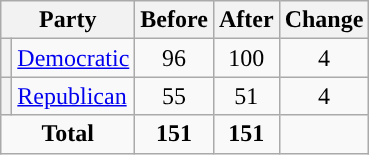<table class="wikitable" style="text-align:center;">
<tr>
<th colspan="2">Party</th>
<th>Before</th>
<th>After</th>
<th>Change</th>
</tr>
<tr>
<th style="background-color:"></th>
<td style="text-align:left;"><a href='#'>Democratic</a></td>
<td>96</td>
<td>100</td>
<td> 4</td>
</tr>
<tr>
<th style="background-color:"></th>
<td style="text-align:left;"><a href='#'>Republican</a></td>
<td>55</td>
<td>51</td>
<td> 4</td>
</tr>
<tr>
<td colspan="2"><strong>Total</strong></td>
<td><strong>151</strong></td>
<td><strong>151</strong></td>
<td></td>
</tr>
</table>
